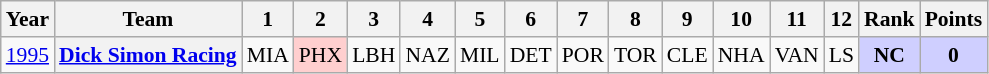<table class="wikitable" style="text-align:center; font-size:90%">
<tr>
<th>Year</th>
<th>Team</th>
<th>1</th>
<th>2</th>
<th>3</th>
<th>4</th>
<th>5</th>
<th>6</th>
<th>7</th>
<th>8</th>
<th>9</th>
<th>10</th>
<th>11</th>
<th>12</th>
<th>Rank</th>
<th>Points</th>
</tr>
<tr>
<td><a href='#'>1995</a></td>
<th><a href='#'>Dick Simon Racing</a></th>
<td>MIA</td>
<td style="background:#FFCFCF;">PHX <br></td>
<td>LBH</td>
<td>NAZ</td>
<td>MIL</td>
<td>DET</td>
<td>POR</td>
<td>TOR</td>
<td>CLE</td>
<td>NHA</td>
<td>VAN</td>
<td>LS</td>
<td style="background:#CFCFFF;"><strong>NC</strong></td>
<td style="background:#CFCFFF;"><strong>0</strong></td>
</tr>
</table>
